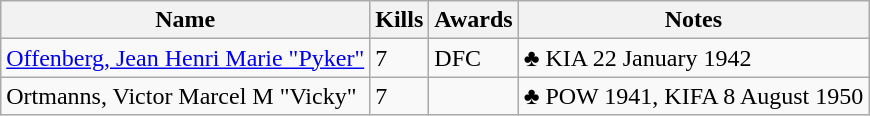<table class=wikitable>
<tr>
<th>Name</th>
<th>Kills</th>
<th>Awards</th>
<th>Notes</th>
</tr>
<tr>
<td><a href='#'>Offenberg, Jean Henri Marie "Pyker"</a></td>
<td>7</td>
<td>DFC</td>
<td>♣ KIA 22 January 1942 </td>
</tr>
<tr>
<td>Ortmanns, Victor Marcel M "Vicky"</td>
<td>7</td>
<td></td>
<td>♣ POW 1941, KIFA 8 August 1950</td>
</tr>
</table>
